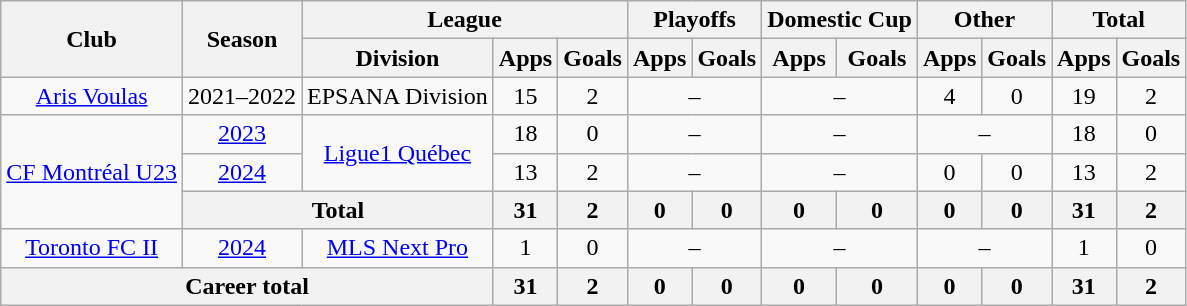<table class="wikitable" style="text-align: center">
<tr>
<th rowspan="2">Club</th>
<th rowspan="2">Season</th>
<th colspan="3">League</th>
<th colspan="2">Playoffs</th>
<th colspan="2">Domestic Cup</th>
<th colspan="2">Other</th>
<th colspan="2">Total</th>
</tr>
<tr>
<th>Division</th>
<th>Apps</th>
<th>Goals</th>
<th>Apps</th>
<th>Goals</th>
<th>Apps</th>
<th>Goals</th>
<th>Apps</th>
<th>Goals</th>
<th>Apps</th>
<th>Goals</th>
</tr>
<tr>
<td><a href='#'>Aris Voulas</a></td>
<td>2021–2022</td>
<td>EPSANA Division</td>
<td>15</td>
<td>2</td>
<td colspan="2">–</td>
<td colspan="2">–</td>
<td>4</td>
<td>0</td>
<td>19</td>
<td>2</td>
</tr>
<tr>
<td rowspan=3><a href='#'>CF Montréal U23</a></td>
<td><a href='#'>2023</a></td>
<td rowspan=2><a href='#'>Ligue1 Québec</a></td>
<td>18</td>
<td>0</td>
<td colspan="2">–</td>
<td colspan="2">–</td>
<td colspan="2">–</td>
<td>18</td>
<td>0</td>
</tr>
<tr>
<td><a href='#'>2024</a></td>
<td>13</td>
<td>2</td>
<td colspan="2">–</td>
<td colspan="2">–</td>
<td>0</td>
<td>0</td>
<td>13</td>
<td>2</td>
</tr>
<tr>
<th colspan="2"><strong>Total</strong></th>
<th>31</th>
<th>2</th>
<th>0</th>
<th>0</th>
<th>0</th>
<th>0</th>
<th>0</th>
<th>0</th>
<th>31</th>
<th>2</th>
</tr>
<tr>
<td><a href='#'>Toronto FC II</a></td>
<td><a href='#'>2024</a></td>
<td><a href='#'>MLS Next Pro</a></td>
<td>1</td>
<td>0</td>
<td colspan="2">–</td>
<td colspan="2">–</td>
<td colspan="2">–</td>
<td>1</td>
<td>0</td>
</tr>
<tr>
<th colspan="3"><strong>Career total</strong></th>
<th>31</th>
<th>2</th>
<th>0</th>
<th>0</th>
<th>0</th>
<th>0</th>
<th>0</th>
<th>0</th>
<th>31</th>
<th>2</th>
</tr>
</table>
